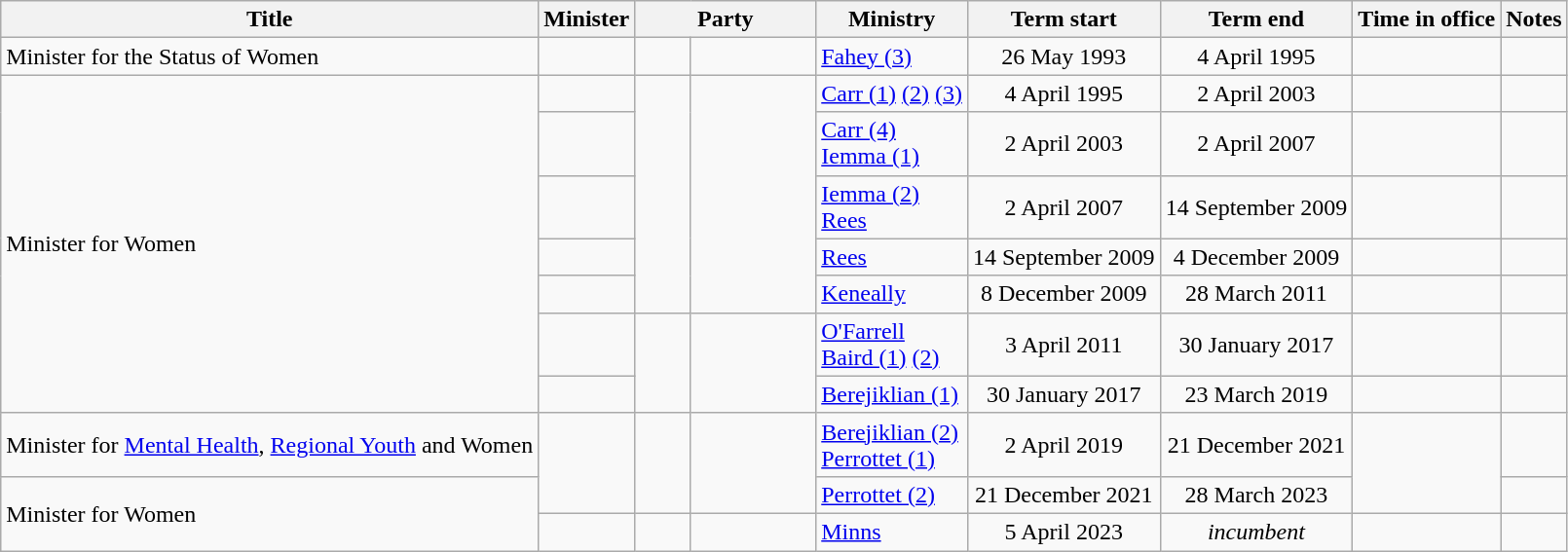<table class="wikitable sortable">
<tr>
<th>Title</th>
<th>Minister</th>
<th colspan=2>Party</th>
<th>Ministry</th>
<th>Term start</th>
<th>Term end</th>
<th>Time in office</th>
<th class="unsortable">Notes</th>
</tr>
<tr>
<td>Minister for the Status of Women</td>
<td></td>
<td> </td>
<td width=8%></td>
<td><a href='#'>Fahey (3)</a></td>
<td align=center>26 May 1993</td>
<td align=center>4 April 1995</td>
<td align=right></td>
<td></td>
</tr>
<tr>
<td rowspan=7>Minister for Women</td>
<td></td>
<td rowspan=5 > </td>
<td rowspan=5></td>
<td><a href='#'>Carr (1)</a> <a href='#'>(2)</a> <a href='#'>(3)</a></td>
<td align=center>4 April 1995</td>
<td align=center>2 April 2003</td>
<td align=right><strong></strong></td>
<td></td>
</tr>
<tr>
<td></td>
<td><a href='#'>Carr (4)</a><br><a href='#'>Iemma (1)</a></td>
<td align=center>2 April 2003</td>
<td align=center>2 April 2007</td>
<td align=right></td>
<td></td>
</tr>
<tr>
<td></td>
<td><a href='#'>Iemma (2)</a><br><a href='#'>Rees</a></td>
<td align=center>2 April 2007</td>
<td align=center>14 September 2009</td>
<td align=right></td>
<td></td>
</tr>
<tr>
<td></td>
<td><a href='#'>Rees</a></td>
<td align=center>14 September 2009</td>
<td align=center>4 December 2009</td>
<td align=right></td>
<td></td>
</tr>
<tr>
<td></td>
<td><a href='#'>Keneally</a></td>
<td align=center>8 December 2009</td>
<td align=center>28 March 2011</td>
<td align=right></td>
<td></td>
</tr>
<tr>
<td></td>
<td rowspan=2 > </td>
<td rowspan=2></td>
<td><a href='#'>O'Farrell</a><br><a href='#'>Baird (1)</a> <a href='#'>(2)</a></td>
<td align=center>3 April 2011</td>
<td align=center>30 January 2017</td>
<td align=right></td>
<td></td>
</tr>
<tr>
<td></td>
<td><a href='#'>Berejiklian (1)</a></td>
<td align=center>30 January 2017</td>
<td align=center>23 March 2019</td>
<td align=right></td>
<td></td>
</tr>
<tr>
<td>Minister for <a href='#'>Mental Health</a>, <a href='#'>Regional Youth</a> and Women</td>
<td rowspan=2></td>
<td rowspan=2 > </td>
<td rowspan=2></td>
<td><a href='#'>Berejiklian (2)</a><br><a href='#'>Perrottet (1)</a></td>
<td align=center>2 April 2019</td>
<td align=center>21 December 2021</td>
<td rowspan=2 align=right></td>
<td></td>
</tr>
<tr>
<td rowspan=2>Minister for Women</td>
<td><a href='#'>Perrottet (2)</a></td>
<td align=center>21 December 2021</td>
<td align=center>28 March 2023</td>
<td></td>
</tr>
<tr>
<td></td>
<td> </td>
<td></td>
<td><a href='#'>Minns</a></td>
<td align=center>5 April 2023</td>
<td align=center><em>incumbent</em></td>
<td align=right></td>
<td></td>
</tr>
</table>
